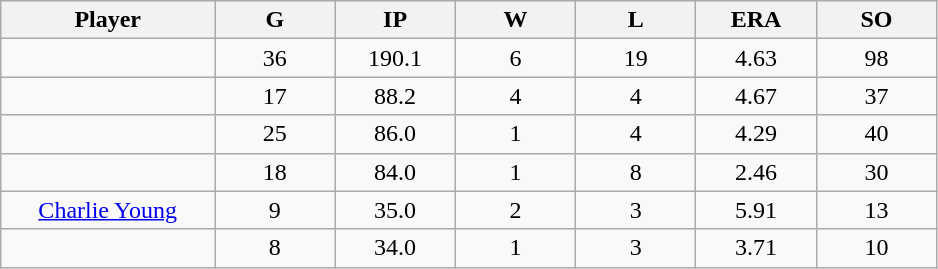<table class="wikitable sortable">
<tr>
<th bgcolor="#DDDDFF" width="16%">Player</th>
<th bgcolor="#DDDDFF" width="9%">G</th>
<th bgcolor="#DDDDFF" width="9%">IP</th>
<th bgcolor="#DDDDFF" width="9%">W</th>
<th bgcolor="#DDDDFF" width="9%">L</th>
<th bgcolor="#DDDDFF" width="9%">ERA</th>
<th bgcolor="#DDDDFF" width="9%">SO</th>
</tr>
<tr align="center">
<td></td>
<td>36</td>
<td>190.1</td>
<td>6</td>
<td>19</td>
<td>4.63</td>
<td>98</td>
</tr>
<tr align="center">
<td></td>
<td>17</td>
<td>88.2</td>
<td>4</td>
<td>4</td>
<td>4.67</td>
<td>37</td>
</tr>
<tr align="center">
<td></td>
<td>25</td>
<td>86.0</td>
<td>1</td>
<td>4</td>
<td>4.29</td>
<td>40</td>
</tr>
<tr align="center">
<td></td>
<td>18</td>
<td>84.0</td>
<td>1</td>
<td>8</td>
<td>2.46</td>
<td>30</td>
</tr>
<tr align="center">
<td><a href='#'>Charlie Young</a></td>
<td>9</td>
<td>35.0</td>
<td>2</td>
<td>3</td>
<td>5.91</td>
<td>13</td>
</tr>
<tr align="center">
<td></td>
<td>8</td>
<td>34.0</td>
<td>1</td>
<td>3</td>
<td>3.71</td>
<td>10</td>
</tr>
</table>
